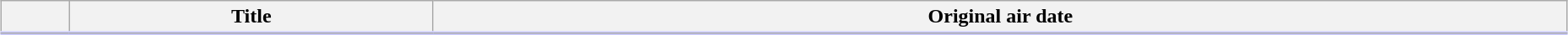<table class="plainrowheaders wikitable" style="width:98%; margin:auto; background:#FFF;">
<tr style="border-bottom: 3px solid #CCF;">
<th></th>
<th>Title</th>
<th>Original air date</th>
</tr>
<tr>
</tr>
</table>
